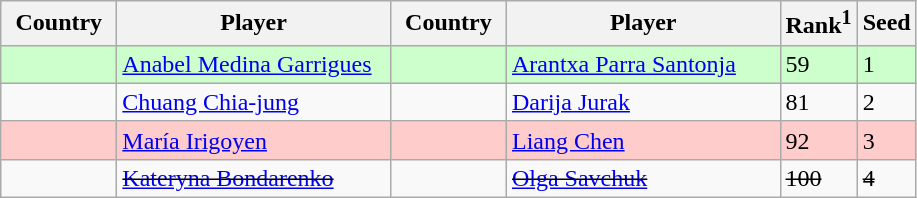<table class="sortable wikitable">
<tr>
<th width="70">Country</th>
<th width="175">Player</th>
<th width="70">Country</th>
<th width="175">Player</th>
<th>Rank<sup>1</sup></th>
<th>Seed</th>
</tr>
<tr bgcolor=#cfc>
<td></td>
<td><a href='#'>Anabel Medina Garrigues</a></td>
<td></td>
<td><a href='#'>Arantxa Parra Santonja</a></td>
<td>59</td>
<td>1</td>
</tr>
<tr>
<td></td>
<td><a href='#'>Chuang Chia-jung</a></td>
<td></td>
<td><a href='#'>Darija Jurak</a></td>
<td>81</td>
<td>2</td>
</tr>
<tr bgcolor=#fcc>
<td></td>
<td><a href='#'>María Irigoyen</a></td>
<td></td>
<td><a href='#'>Liang Chen</a></td>
<td>92</td>
<td>3</td>
</tr>
<tr>
<td><s></s></td>
<td><s><a href='#'>Kateryna Bondarenko</a></s></td>
<td><s></s></td>
<td><s><a href='#'>Olga Savchuk</a></s></td>
<td><s>100</s></td>
<td><s>4</s></td>
</tr>
</table>
